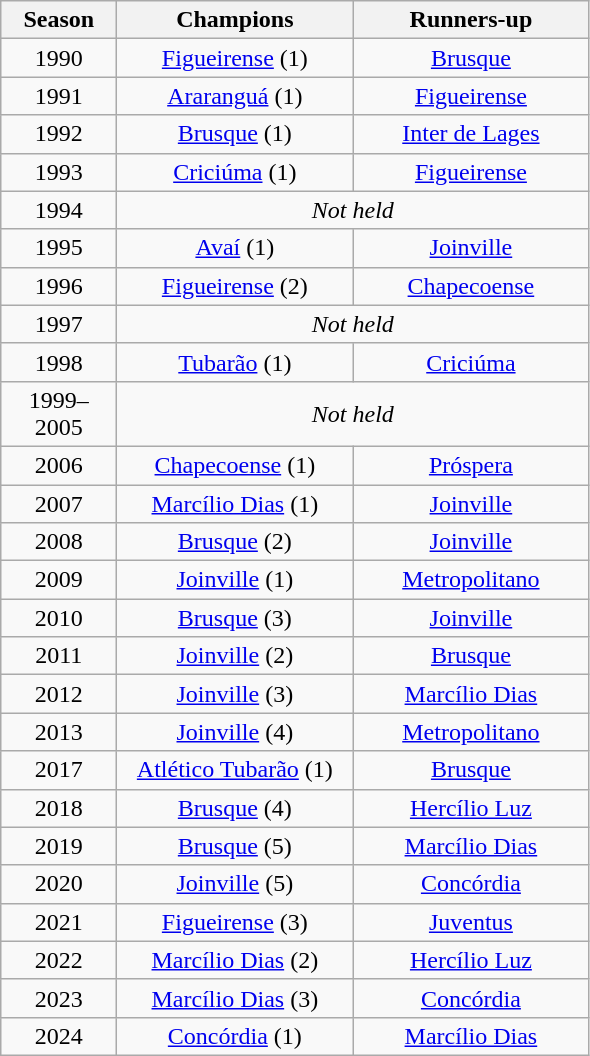<table class="wikitable" style="text-align:center; margin-left:1em;">
<tr>
<th style="width:70px">Season</th>
<th style="width:150px">Champions</th>
<th style="width:150px">Runners-up</th>
</tr>
<tr>
<td>1990</td>
<td><a href='#'>Figueirense</a> (1)</td>
<td><a href='#'>Brusque</a></td>
</tr>
<tr>
<td>1991</td>
<td><a href='#'>Araranguá</a> (1)</td>
<td><a href='#'>Figueirense</a></td>
</tr>
<tr>
<td>1992</td>
<td><a href='#'>Brusque</a> (1)</td>
<td><a href='#'>Inter de Lages</a></td>
</tr>
<tr>
<td>1993</td>
<td><a href='#'>Criciúma</a> (1)</td>
<td><a href='#'>Figueirense</a></td>
</tr>
<tr>
<td>1994</td>
<td colspan=2><em>Not held</em></td>
</tr>
<tr>
<td>1995</td>
<td><a href='#'>Avaí</a> (1)</td>
<td><a href='#'>Joinville</a></td>
</tr>
<tr>
<td>1996</td>
<td><a href='#'>Figueirense</a> (2)</td>
<td><a href='#'>Chapecoense</a></td>
</tr>
<tr>
<td>1997</td>
<td colspan=2><em>Not held</em></td>
</tr>
<tr>
<td>1998</td>
<td><a href='#'>Tubarão</a> (1)</td>
<td><a href='#'>Criciúma</a></td>
</tr>
<tr>
<td>1999–2005</td>
<td colspan=2><em>Not held</em></td>
</tr>
<tr>
<td>2006</td>
<td><a href='#'>Chapecoense</a> (1)</td>
<td><a href='#'>Próspera</a></td>
</tr>
<tr>
<td>2007</td>
<td><a href='#'>Marcílio Dias</a> (1)</td>
<td><a href='#'>Joinville</a></td>
</tr>
<tr>
<td>2008</td>
<td><a href='#'>Brusque</a> (2)</td>
<td><a href='#'>Joinville</a></td>
</tr>
<tr>
<td>2009</td>
<td><a href='#'>Joinville</a> (1)</td>
<td><a href='#'>Metropolitano</a></td>
</tr>
<tr>
<td>2010</td>
<td><a href='#'>Brusque</a> (3)</td>
<td><a href='#'>Joinville</a></td>
</tr>
<tr>
<td>2011</td>
<td><a href='#'>Joinville</a> (2)</td>
<td><a href='#'>Brusque</a></td>
</tr>
<tr>
<td>2012</td>
<td><a href='#'>Joinville</a> (3)</td>
<td><a href='#'>Marcílio Dias</a></td>
</tr>
<tr>
<td>2013</td>
<td><a href='#'>Joinville</a> (4)</td>
<td><a href='#'>Metropolitano</a></td>
</tr>
<tr>
<td>2017</td>
<td><a href='#'>Atlético Tubarão</a> (1)</td>
<td><a href='#'>Brusque</a></td>
</tr>
<tr>
<td>2018</td>
<td><a href='#'>Brusque</a> (4)</td>
<td><a href='#'>Hercílio Luz</a></td>
</tr>
<tr>
<td>2019</td>
<td><a href='#'>Brusque</a> (5)</td>
<td><a href='#'>Marcílio Dias</a></td>
</tr>
<tr>
<td>2020</td>
<td><a href='#'>Joinville</a> (5)</td>
<td><a href='#'>Concórdia</a></td>
</tr>
<tr>
<td>2021</td>
<td><a href='#'>Figueirense</a> (3)</td>
<td><a href='#'>Juventus</a></td>
</tr>
<tr>
<td>2022</td>
<td><a href='#'>Marcílio Dias</a> (2)</td>
<td><a href='#'>Hercílio Luz</a></td>
</tr>
<tr>
<td>2023</td>
<td><a href='#'>Marcílio Dias</a> (3)</td>
<td><a href='#'>Concórdia</a></td>
</tr>
<tr>
<td>2024</td>
<td><a href='#'>Concórdia</a> (1)</td>
<td><a href='#'>Marcílio Dias</a></td>
</tr>
</table>
